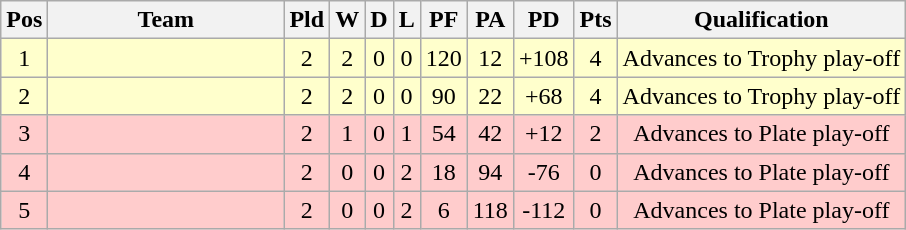<table class="wikitable" style="text-align:center;">
<tr>
<th>Pos</th>
<th width=150px>Team</th>
<th>Pld</th>
<th>W</th>
<th>D</th>
<th>L</th>
<th>PF</th>
<th>PA</th>
<th>PD</th>
<th>Pts <noinclude></th>
<th>Qualification</noinclude></th>
</tr>
<tr bgcolor=#ffffcc>
<td>1</td>
<td align=left></td>
<td>2</td>
<td>2</td>
<td>0</td>
<td>0</td>
<td>120</td>
<td>12</td>
<td>+108</td>
<td>4 <noinclude></td>
<td>Advances to Trophy play-off</noinclude></td>
</tr>
<tr bgcolor=#ffffcc>
<td>2</td>
<td align=left></td>
<td>2</td>
<td>2</td>
<td>0</td>
<td>0</td>
<td>90</td>
<td>22</td>
<td>+68</td>
<td>4 <noinclude></td>
<td>Advances to Trophy play-off</noinclude></td>
</tr>
<tr bgcolor=#ffcccc>
<td>3</td>
<td align=left></td>
<td>2</td>
<td>1</td>
<td>0</td>
<td>1</td>
<td>54</td>
<td>42</td>
<td>+12</td>
<td>2 <noinclude></td>
<td>Advances to Plate play-off</noinclude></td>
</tr>
<tr bgcolor=#ffcccc>
<td>4</td>
<td align=left></td>
<td>2</td>
<td>0</td>
<td>0</td>
<td>2</td>
<td>18</td>
<td>94</td>
<td>-76</td>
<td>0 <noinclude></td>
<td>Advances to Plate play-off</noinclude></td>
</tr>
<tr bgcolor=#ffcccc>
<td>5</td>
<td align=left></td>
<td>2</td>
<td>0</td>
<td>0</td>
<td>2</td>
<td>6</td>
<td>118</td>
<td>-112</td>
<td>0 <noinclude></td>
<td>Advances to Plate play-off</noinclude></td>
</tr>
</table>
